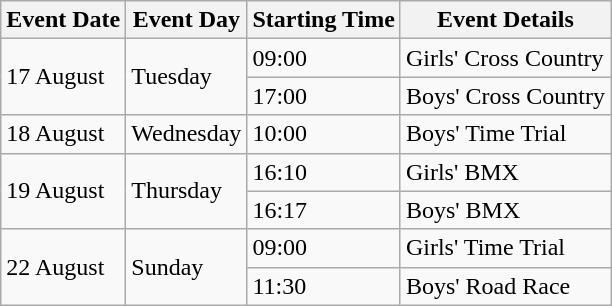<table class="wikitable">
<tr>
<th>Event Date</th>
<th>Event Day</th>
<th>Starting Time</th>
<th>Event Details</th>
</tr>
<tr>
<td rowspan=2>17 August</td>
<td rowspan=2>Tuesday</td>
<td>09:00</td>
<td>Girls' Cross Country</td>
</tr>
<tr>
<td>17:00</td>
<td>Boys' Cross Country</td>
</tr>
<tr>
<td>18 August</td>
<td>Wednesday</td>
<td>10:00</td>
<td>Boys' Time Trial</td>
</tr>
<tr>
<td rowspan=2>19 August</td>
<td rowspan=2>Thursday</td>
<td>16:10</td>
<td>Girls' BMX</td>
</tr>
<tr>
<td>16:17</td>
<td>Boys' BMX</td>
</tr>
<tr>
<td rowspan=2>22 August</td>
<td rowspan=2>Sunday</td>
<td>09:00</td>
<td>Girls' Time Trial</td>
</tr>
<tr>
<td>11:30</td>
<td>Boys' Road Race</td>
</tr>
</table>
